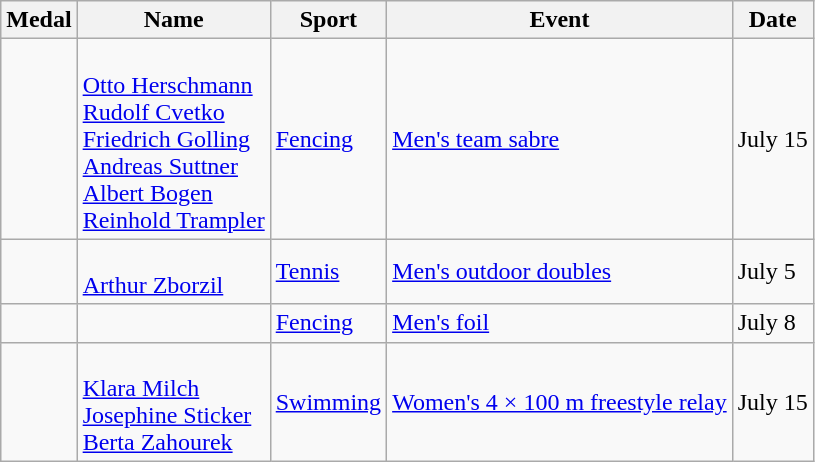<table class="wikitable sortable">
<tr>
<th>Medal</th>
<th>Name</th>
<th>Sport</th>
<th>Event</th>
<th>Date</th>
</tr>
<tr>
<td></td>
<td> <br><a href='#'>Otto Herschmann</a> <br><a href='#'>Rudolf Cvetko</a> <br><a href='#'>Friedrich Golling</a> <br><a href='#'>Andreas Suttner</a> <br><a href='#'>Albert Bogen</a> <br><a href='#'>Reinhold Trampler</a></td>
<td><a href='#'>Fencing</a></td>
<td><a href='#'>Men's team sabre</a></td>
<td>July 15</td>
</tr>
<tr>
<td></td>
<td> <br><a href='#'>Arthur Zborzil</a></td>
<td><a href='#'>Tennis</a></td>
<td><a href='#'>Men's outdoor doubles</a></td>
<td>July 5</td>
</tr>
<tr>
<td></td>
<td></td>
<td><a href='#'>Fencing</a></td>
<td><a href='#'>Men's foil</a></td>
<td>July 8</td>
</tr>
<tr>
<td></td>
<td> <br><a href='#'>Klara Milch</a> <br><a href='#'>Josephine Sticker</a> <br><a href='#'>Berta Zahourek</a></td>
<td><a href='#'>Swimming</a></td>
<td><a href='#'>Women's 4 × 100 m freestyle relay</a></td>
<td>July 15</td>
</tr>
</table>
